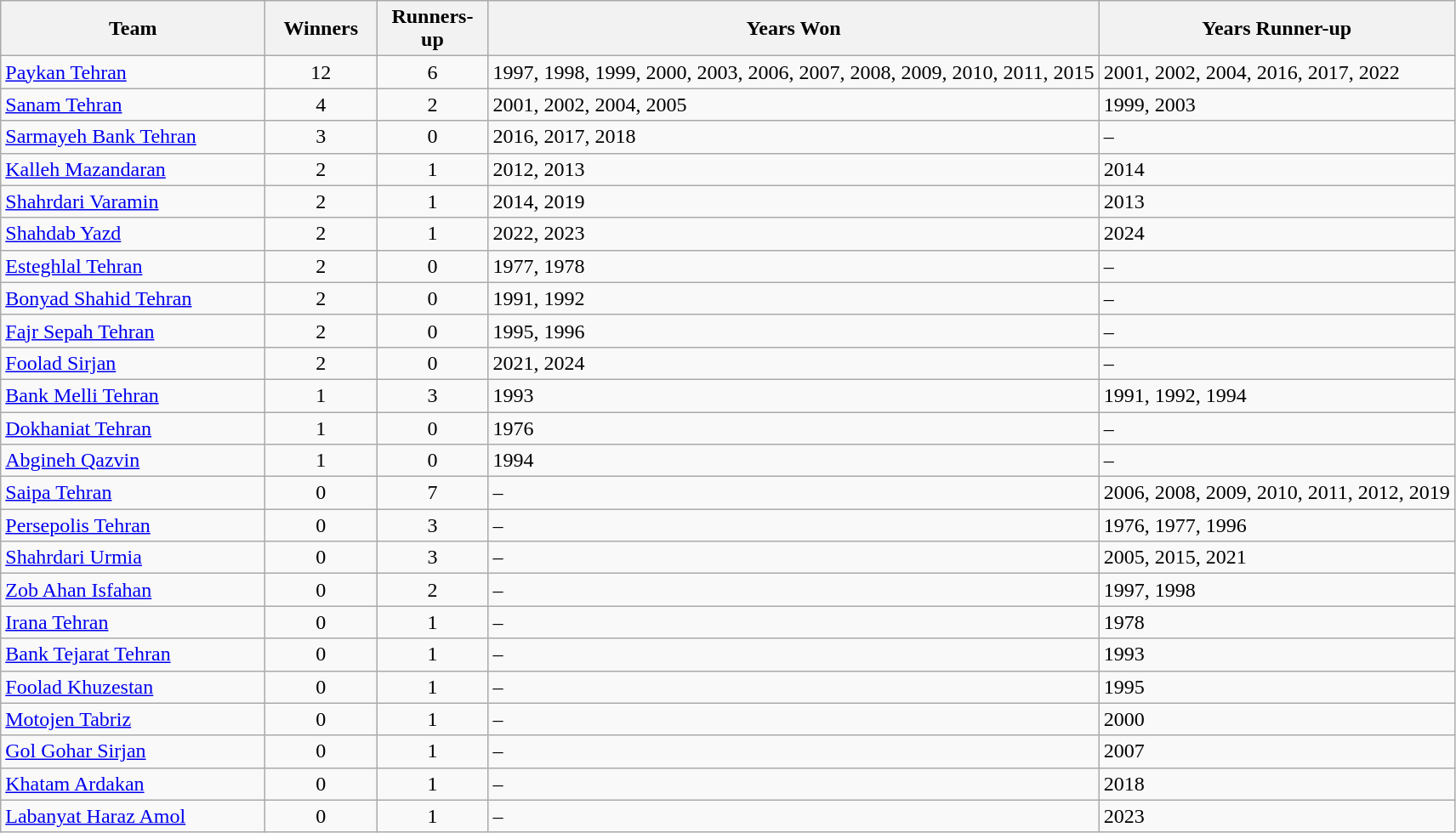<table class="wikitable" style="text-align:center;">
<tr>
<th width=200>Team</th>
<th width=80>Winners</th>
<th width=80>Runners-up</th>
<th>Years Won</th>
<th>Years Runner-up</th>
</tr>
<tr>
<td align=left><a href='#'>Paykan Tehran</a></td>
<td>12</td>
<td>6</td>
<td align=left>1997, 1998, 1999, 2000, 2003, 2006, 2007, 2008, 2009, 2010, 2011, 2015</td>
<td align=left>2001, 2002, 2004, 2016, 2017, 2022</td>
</tr>
<tr>
<td align=left><a href='#'>Sanam Tehran</a></td>
<td>4</td>
<td>2</td>
<td align=left>2001, 2002, 2004, 2005</td>
<td align=left>1999, 2003</td>
</tr>
<tr>
<td align=left><a href='#'>Sarmayeh Bank Tehran</a></td>
<td>3</td>
<td>0</td>
<td align=left>2016, 2017, 2018</td>
<td align=left>–</td>
</tr>
<tr>
<td align=left><a href='#'>Kalleh Mazandaran</a></td>
<td>2</td>
<td>1</td>
<td align=left>2012, 2013</td>
<td align=left>2014</td>
</tr>
<tr>
<td align=left><a href='#'>Shahrdari Varamin</a></td>
<td>2</td>
<td>1</td>
<td align=left>2014, 2019</td>
<td align=left>2013</td>
</tr>
<tr>
<td align=left><a href='#'>Shahdab Yazd</a></td>
<td>2</td>
<td>1</td>
<td align=left>2022, 2023</td>
<td align=left>2024</td>
</tr>
<tr>
<td align=left><a href='#'>Esteghlal Tehran</a></td>
<td>2</td>
<td>0</td>
<td align=left>1977, 1978</td>
<td align=left>–</td>
</tr>
<tr>
<td align=left><a href='#'>Bonyad Shahid Tehran</a></td>
<td>2</td>
<td>0</td>
<td align=left>1991, 1992</td>
<td align=left>–</td>
</tr>
<tr>
<td align=left><a href='#'>Fajr Sepah Tehran</a></td>
<td>2</td>
<td>0</td>
<td align=left>1995, 1996</td>
<td align=left>–</td>
</tr>
<tr>
<td align=left><a href='#'>Foolad Sirjan</a></td>
<td>2</td>
<td>0</td>
<td align=left>2021, 2024</td>
<td align=left>–</td>
</tr>
<tr>
<td align=left><a href='#'>Bank Melli Tehran</a></td>
<td>1</td>
<td>3</td>
<td align=left>1993</td>
<td align=left>1991, 1992, 1994</td>
</tr>
<tr>
<td align=left><a href='#'>Dokhaniat Tehran</a></td>
<td>1</td>
<td>0</td>
<td align=left>1976</td>
<td align=left>–</td>
</tr>
<tr>
<td align=left><a href='#'>Abgineh Qazvin</a></td>
<td>1</td>
<td>0</td>
<td align=left>1994</td>
<td align=left>–</td>
</tr>
<tr>
<td align=left><a href='#'>Saipa Tehran</a></td>
<td>0</td>
<td>7</td>
<td align=left>–</td>
<td align=left>2006, 2008, 2009, 2010, 2011, 2012, 2019</td>
</tr>
<tr>
<td align=left><a href='#'>Persepolis Tehran</a></td>
<td>0</td>
<td>3</td>
<td align=left>–</td>
<td align=left>1976, 1977, 1996</td>
</tr>
<tr>
<td align=left><a href='#'>Shahrdari Urmia</a></td>
<td>0</td>
<td>3</td>
<td align=left>–</td>
<td align=left>2005, 2015, 2021</td>
</tr>
<tr>
<td align=left><a href='#'>Zob Ahan Isfahan</a></td>
<td>0</td>
<td>2</td>
<td align=left>–</td>
<td align=left>1997, 1998</td>
</tr>
<tr>
<td align=left><a href='#'>Irana Tehran</a></td>
<td>0</td>
<td>1</td>
<td align=left>–</td>
<td align=left>1978</td>
</tr>
<tr>
<td align=left><a href='#'>Bank Tejarat Tehran</a></td>
<td>0</td>
<td>1</td>
<td align=left>–</td>
<td align=left>1993</td>
</tr>
<tr>
<td align=left><a href='#'>Foolad Khuzestan</a></td>
<td>0</td>
<td>1</td>
<td align=left>–</td>
<td align=left>1995</td>
</tr>
<tr>
<td align=left><a href='#'>Motojen Tabriz</a></td>
<td>0</td>
<td>1</td>
<td align=left>–</td>
<td align=left>2000</td>
</tr>
<tr>
<td align=left><a href='#'>Gol Gohar Sirjan</a></td>
<td>0</td>
<td>1</td>
<td align=left>–</td>
<td align=left>2007</td>
</tr>
<tr>
<td align=left><a href='#'>Khatam Ardakan</a></td>
<td>0</td>
<td>1</td>
<td align=left>–</td>
<td align=left>2018</td>
</tr>
<tr>
<td align=left><a href='#'>Labanyat Haraz Amol</a></td>
<td>0</td>
<td>1</td>
<td align=left>–</td>
<td align=left>2023</td>
</tr>
</table>
